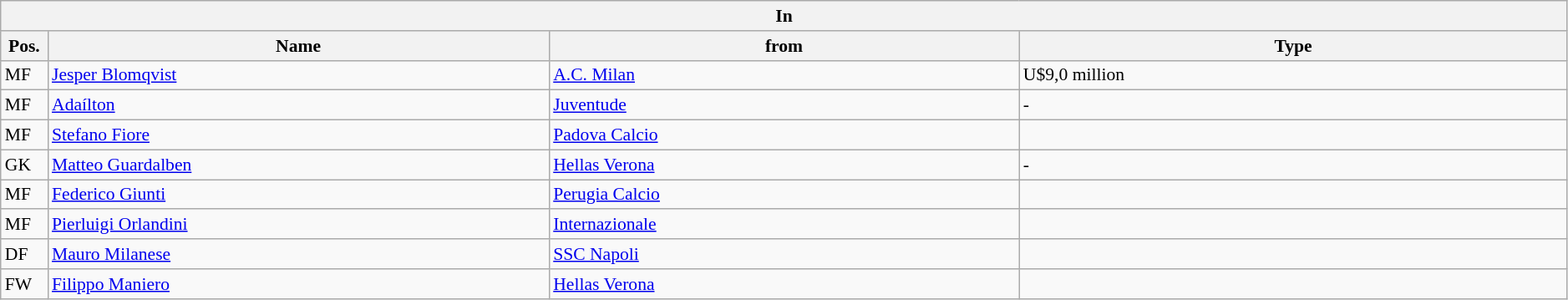<table class="wikitable" style="font-size:90%;width:99%;">
<tr>
<th colspan="4">In</th>
</tr>
<tr>
<th width=3%>Pos.</th>
<th width=32%>Name</th>
<th width=30%>from</th>
<th width=35%>Type</th>
</tr>
<tr>
<td>MF</td>
<td><a href='#'>Jesper Blomqvist</a></td>
<td><a href='#'>A.C. Milan</a></td>
<td>U$9,0 million</td>
</tr>
<tr>
<td>MF</td>
<td><a href='#'>Adaílton</a></td>
<td><a href='#'>Juventude</a></td>
<td>-</td>
</tr>
<tr>
<td>MF</td>
<td><a href='#'>Stefano Fiore</a></td>
<td><a href='#'>Padova Calcio</a></td>
<td></td>
</tr>
<tr>
<td>GK</td>
<td><a href='#'>Matteo Guardalben</a></td>
<td><a href='#'>Hellas Verona</a></td>
<td>-</td>
</tr>
<tr>
<td>MF</td>
<td><a href='#'>Federico Giunti</a></td>
<td><a href='#'>Perugia Calcio</a></td>
<td></td>
</tr>
<tr>
<td>MF</td>
<td><a href='#'>Pierluigi Orlandini</a></td>
<td><a href='#'>Internazionale</a></td>
<td></td>
</tr>
<tr>
<td>DF</td>
<td><a href='#'>Mauro Milanese</a></td>
<td><a href='#'>SSC Napoli</a></td>
<td></td>
</tr>
<tr>
<td>FW</td>
<td><a href='#'>Filippo Maniero</a></td>
<td><a href='#'>Hellas Verona</a></td>
<td></td>
</tr>
</table>
